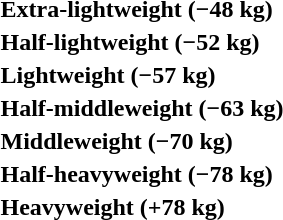<table>
<tr>
<th rowspan=2 style="text-align:left;">Extra-lightweight (−48 kg)</th>
<td rowspan=2></td>
<td rowspan=2></td>
<td></td>
</tr>
<tr>
<td></td>
</tr>
<tr>
<th rowspan=2 style="text-align:left;">Half-lightweight (−52 kg)</th>
<td rowspan=2></td>
<td rowspan=2></td>
<td></td>
</tr>
<tr>
<td></td>
</tr>
<tr>
<th rowspan=2 style="text-align:left;">Lightweight (−57 kg)</th>
<td rowspan=2></td>
<td rowspan=2></td>
<td></td>
</tr>
<tr>
<td></td>
</tr>
<tr>
<th rowspan=2 style="text-align:left;">Half-middleweight (−63 kg)</th>
<td rowspan=2></td>
<td rowspan=2></td>
<td></td>
</tr>
<tr>
<td></td>
</tr>
<tr>
<th rowspan=2 style="text-align:left;">Middleweight (−70 kg)</th>
<td rowspan=2></td>
<td rowspan=2></td>
<td></td>
</tr>
<tr>
<td></td>
</tr>
<tr>
<th rowspan=2 style="text-align:left;">Half-heavyweight (−78 kg)</th>
<td rowspan=2></td>
<td rowspan=2></td>
<td></td>
</tr>
<tr>
<td></td>
</tr>
<tr>
<th rowspan=2 style="text-align:left;">Heavyweight (+78 kg)</th>
<td rowspan=2></td>
<td rowspan=2></td>
<td></td>
</tr>
<tr>
<td></td>
</tr>
</table>
